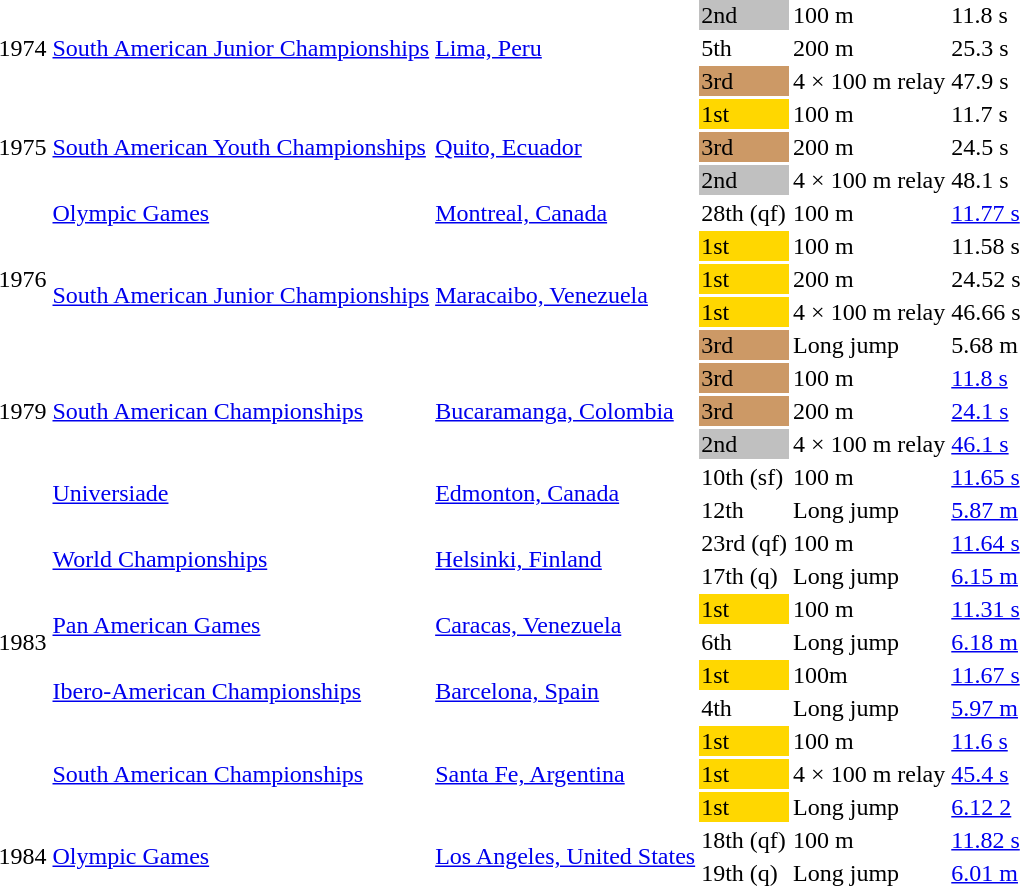<table>
<tr>
<td rowspan=3>1974</td>
<td rowspan=3><a href='#'>South American Junior Championships</a></td>
<td rowspan=3><a href='#'>Lima, Peru</a></td>
<td bgcolor=silver>2nd</td>
<td>100 m</td>
<td>11.8 s</td>
</tr>
<tr>
<td>5th</td>
<td>200 m</td>
<td>25.3 s</td>
</tr>
<tr>
<td bgcolor=cc9966>3rd</td>
<td>4 × 100 m relay</td>
<td>47.9 s</td>
</tr>
<tr>
<td rowspan=3>1975</td>
<td rowspan=3><a href='#'>South American Youth Championships</a></td>
<td rowspan=3><a href='#'>Quito, Ecuador</a></td>
<td bgcolor=gold>1st</td>
<td>100 m</td>
<td>11.7 s</td>
</tr>
<tr>
<td bgcolor=cc9966>3rd</td>
<td>200 m</td>
<td>24.5 s</td>
</tr>
<tr>
<td bgcolor=silver>2nd</td>
<td>4 × 100 m relay</td>
<td>48.1 s</td>
</tr>
<tr>
<td rowspan=5>1976</td>
<td><a href='#'>Olympic Games</a></td>
<td><a href='#'>Montreal, Canada</a></td>
<td>28th (qf)</td>
<td>100 m</td>
<td><a href='#'>11.77 s</a></td>
</tr>
<tr>
<td rowspan=4><a href='#'>South American Junior Championships</a></td>
<td rowspan=4><a href='#'>Maracaibo, Venezuela</a></td>
<td bgcolor=gold>1st</td>
<td>100 m</td>
<td>11.58 s</td>
</tr>
<tr>
<td bgcolor=gold>1st</td>
<td>200 m</td>
<td>24.52 s</td>
</tr>
<tr>
<td bgcolor=gold>1st</td>
<td>4 × 100 m relay</td>
<td>46.66 s</td>
</tr>
<tr>
<td bgcolor=cc9966>3rd</td>
<td>Long jump</td>
<td>5.68 m</td>
</tr>
<tr>
<td rowspan=3>1979</td>
<td rowspan=3><a href='#'>South American Championships</a></td>
<td rowspan=3><a href='#'>Bucaramanga, Colombia</a></td>
<td bgcolor=cc9966>3rd</td>
<td>100 m</td>
<td><a href='#'>11.8 s</a></td>
</tr>
<tr>
<td bgcolor=cc9966>3rd</td>
<td>200 m</td>
<td><a href='#'>24.1 s</a></td>
</tr>
<tr>
<td bgcolor=silver>2nd</td>
<td>4 × 100 m relay</td>
<td><a href='#'>46.1 s</a></td>
</tr>
<tr>
<td rowspan=11>1983</td>
<td rowspan=2><a href='#'>Universiade</a></td>
<td rowspan=2><a href='#'>Edmonton, Canada</a></td>
<td>10th (sf)</td>
<td>100 m</td>
<td><a href='#'>11.65 s</a></td>
</tr>
<tr>
<td>12th</td>
<td>Long jump</td>
<td><a href='#'>5.87 m</a></td>
</tr>
<tr>
<td rowspan=2><a href='#'>World Championships</a></td>
<td rowspan=2><a href='#'>Helsinki, Finland</a></td>
<td>23rd (qf)</td>
<td>100 m</td>
<td><a href='#'>11.64 s</a></td>
</tr>
<tr>
<td>17th (q)</td>
<td>Long jump</td>
<td><a href='#'>6.15 m</a></td>
</tr>
<tr>
<td rowspan=2><a href='#'>Pan American Games</a></td>
<td rowspan=2><a href='#'>Caracas, Venezuela</a></td>
<td bgcolor=gold>1st</td>
<td>100 m</td>
<td><a href='#'>11.31 s</a></td>
</tr>
<tr>
<td>6th</td>
<td>Long jump</td>
<td><a href='#'>6.18 m</a></td>
</tr>
<tr>
<td rowspan=2><a href='#'>Ibero-American Championships</a></td>
<td rowspan=2><a href='#'>Barcelona, Spain</a></td>
<td bgcolor=gold>1st</td>
<td>100m</td>
<td><a href='#'>11.67 s</a></td>
</tr>
<tr>
<td>4th</td>
<td>Long jump</td>
<td><a href='#'>5.97 m</a></td>
</tr>
<tr>
<td rowspan=3><a href='#'>South American Championships</a></td>
<td rowspan=3><a href='#'>Santa Fe, Argentina</a></td>
<td bgcolor=gold>1st</td>
<td>100 m</td>
<td><a href='#'>11.6 s</a></td>
</tr>
<tr>
<td bgcolor=gold>1st</td>
<td>4 × 100 m relay</td>
<td><a href='#'>45.4 s</a></td>
</tr>
<tr>
<td bgcolor=gold>1st</td>
<td>Long jump</td>
<td><a href='#'>6.12 2</a></td>
</tr>
<tr>
<td rowspan=2>1984</td>
<td rowspan=2><a href='#'>Olympic Games</a></td>
<td rowspan=2><a href='#'>Los Angeles, United States</a></td>
<td>18th (qf)</td>
<td>100 m</td>
<td><a href='#'>11.82 s</a></td>
</tr>
<tr>
<td>19th (q)</td>
<td>Long jump</td>
<td><a href='#'>6.01 m</a></td>
</tr>
</table>
